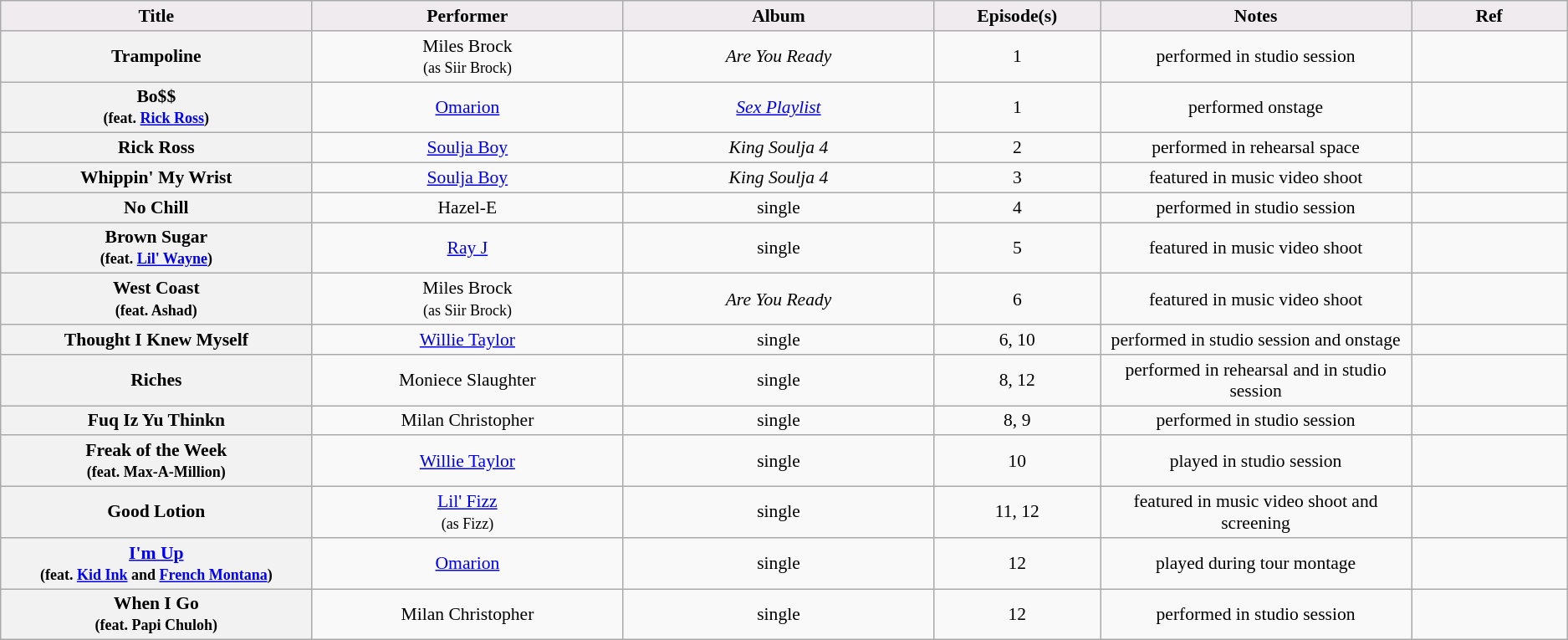<table class="wikitable sortable" style="font-size:90%; text-align: center">
<tr>
<th scope="col"  style="background:#efebee; width:10%;">Title</th>
<th scope="col"  style="background:#efebee; width:10%;">Performer</th>
<th scope="col"  style="background:#efebee; width:10%;">Album</th>
<th scope="col"  style="background:#efebee; width:5%;">Episode(s)</th>
<th scope="col"  style="background:#efebee; width:10%;">Notes</th>
<th scope="col"  style="background:#efebee; width:5%;">Ref</th>
</tr>
<tr>
<th scope="row">Trampoline</th>
<td>Miles Brock <br><small>(as Siir Brock)</small></td>
<td><em>Are You Ready</em></td>
<td>1</td>
<td>performed in studio session</td>
<td style="text-align:center;"></td>
</tr>
<tr>
<th scope="row">Bo$$ <br><small>(feat. <a href='#'>Rick Ross</a>)</small></th>
<td><a href='#'>Omarion</a></td>
<td><em><a href='#'>Sex Playlist</a></em></td>
<td>1</td>
<td>performed onstage</td>
<td style="text-align:center;"></td>
</tr>
<tr>
<th scope="row">Rick Ross</th>
<td><a href='#'>Soulja Boy</a></td>
<td><em>King Soulja 4</em></td>
<td>2</td>
<td>performed in rehearsal space</td>
<td style="text-align:center;"></td>
</tr>
<tr>
<th scope="row">Whippin' My Wrist</th>
<td><a href='#'>Soulja Boy</a></td>
<td><em>King Soulja 4</em></td>
<td>3</td>
<td>featured in music video shoot</td>
<td style="text-align:center;"></td>
</tr>
<tr>
<th scope="row">No Chill</th>
<td>Hazel-E</td>
<td>single</td>
<td>4</td>
<td>performed in studio session</td>
<td style="text-align:center;"></td>
</tr>
<tr>
<th scope="row">Brown Sugar <br><small>(feat. <a href='#'>Lil' Wayne</a>)</small></th>
<td><a href='#'>Ray J</a></td>
<td>single</td>
<td>5</td>
<td>featured in music video shoot</td>
<td style="text-align:center;"></td>
</tr>
<tr>
<th scope="row">West Coast <br><small>(feat. Ashad)</small></th>
<td>Miles Brock <br><small>(as Siir Brock)</small></td>
<td><em>Are You Ready</em></td>
<td>6</td>
<td>featured in music video shoot</td>
<td style="text-align:center;"></td>
</tr>
<tr>
<th scope="row">Thought I Knew Myself</th>
<td><a href='#'>Willie Taylor</a></td>
<td>single</td>
<td>6, 10</td>
<td>performed in studio session and onstage</td>
<td style="text-align:center;"></td>
</tr>
<tr>
<th scope="row">Riches</th>
<td>Moniece Slaughter</td>
<td>single</td>
<td>8, 12</td>
<td>performed in rehearsal and in studio session</td>
<td style="text-align:center;"></td>
</tr>
<tr>
<th scope="row">Fuq Iz Yu Thinkn</th>
<td>Milan Christopher</td>
<td>single</td>
<td>8, 9</td>
<td>performed in studio session</td>
<td style="text-align:center;"></td>
</tr>
<tr>
<th scope="row">Freak of the Week <br><small>(feat. Max-A-Million)</small></th>
<td><a href='#'>Willie Taylor</a></td>
<td>single</td>
<td>10</td>
<td>played in studio session</td>
<td style="text-align:center;"></td>
</tr>
<tr>
<th scope="row">Good Lotion</th>
<td><a href='#'>Lil' Fizz</a> <br><small>(as Fizz)</small></td>
<td>single</td>
<td>11, 12</td>
<td>featured in music video shoot and screening</td>
<td style="text-align:center;"></td>
</tr>
<tr>
<th scope="row"><a href='#'>I'm Up</a> <br><small>(feat. <a href='#'>Kid Ink</a> and <a href='#'>French Montana</a>)</small></th>
<td><a href='#'>Omarion</a></td>
<td>single</td>
<td>12</td>
<td>played during tour montage</td>
<td style="text-align:center;"></td>
</tr>
<tr>
<th scope="row">When I Go <br><small>(feat. Papi Chuloh)</small></th>
<td>Milan Christopher</td>
<td>single</td>
<td>12</td>
<td>performed in studio session</td>
<td style="text-align:center;"></td>
</tr>
</table>
